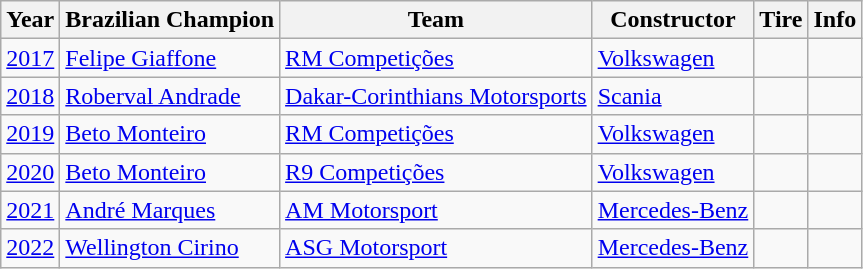<table class="wikitable">
<tr>
<th>Year</th>
<th>Brazilian Champion</th>
<th>Team</th>
<th>Constructor</th>
<th>Tire</th>
<th>Info</th>
</tr>
<tr>
<td align="center"><a href='#'>2017</a></td>
<td> <a href='#'>Felipe Giaffone</a></td>
<td> <a href='#'>RM Competições</a></td>
<td> <a href='#'>Volkswagen</a></td>
<td align="center"><small></small></td>
<td align="center"></td>
</tr>
<tr>
<td align="center"><a href='#'>2018</a></td>
<td> <a href='#'>Roberval Andrade</a></td>
<td> <a href='#'>Dakar-Corinthians Motorsports</a></td>
<td> <a href='#'>Scania</a></td>
<td align="center"><small></small></td>
<td align="center"></td>
</tr>
<tr>
<td align="center"><a href='#'>2019</a></td>
<td> <a href='#'>Beto Monteiro</a></td>
<td> <a href='#'>RM Competições</a></td>
<td> <a href='#'>Volkswagen</a></td>
<td align="center"><small></small></td>
<td align="center"></td>
</tr>
<tr>
<td align="center"><a href='#'>2020</a></td>
<td> <a href='#'>Beto Monteiro</a></td>
<td> <a href='#'>R9 Competições</a></td>
<td> <a href='#'>Volkswagen</a></td>
<td align="center"><small></small></td>
<td align="center"></td>
</tr>
<tr>
<td align="center"><a href='#'>2021</a></td>
<td> <a href='#'>André Marques</a></td>
<td> <a href='#'>AM Motorsport</a></td>
<td> <a href='#'>Mercedes-Benz</a></td>
<td align="center"><small></small></td>
<td align="center"></td>
</tr>
<tr>
<td align="center"><a href='#'>2022</a></td>
<td> <a href='#'>Wellington Cirino</a></td>
<td> <a href='#'>ASG Motorsport</a></td>
<td> <a href='#'>Mercedes-Benz</a></td>
<td align="center"><small></small></td>
<td align="center"></td>
</tr>
</table>
